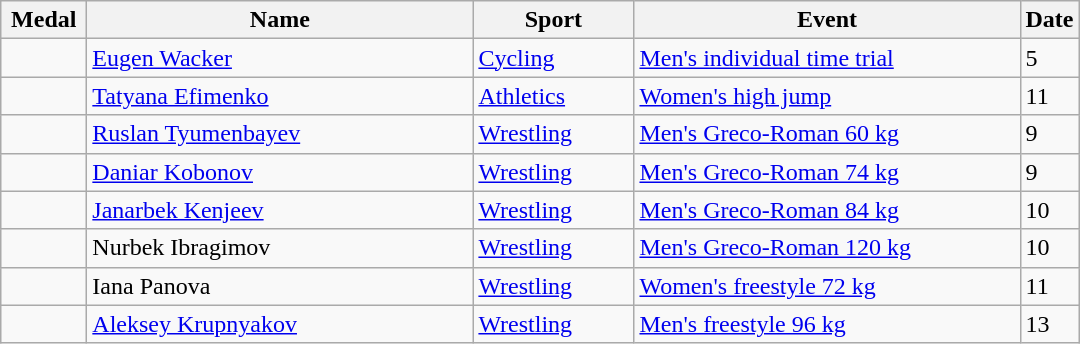<table class="wikitable sortable" style="font-size:100%">
<tr>
<th width="50">Medal</th>
<th width="250">Name</th>
<th width="100">Sport</th>
<th width="250">Event</th>
<th>Date</th>
</tr>
<tr>
<td></td>
<td><a href='#'>Eugen Wacker</a></td>
<td><a href='#'>Cycling</a></td>
<td><a href='#'>Men's individual time trial</a></td>
<td>5</td>
</tr>
<tr>
<td></td>
<td><a href='#'>Tatyana Efimenko</a></td>
<td><a href='#'>Athletics</a></td>
<td><a href='#'>Women's high jump</a></td>
<td>11</td>
</tr>
<tr>
<td></td>
<td><a href='#'>Ruslan Tyumenbayev</a></td>
<td><a href='#'>Wrestling</a></td>
<td><a href='#'>Men's Greco-Roman 60 kg</a></td>
<td>9</td>
</tr>
<tr>
<td></td>
<td><a href='#'>Daniar Kobonov</a></td>
<td><a href='#'>Wrestling</a></td>
<td><a href='#'>Men's Greco-Roman 74 kg</a></td>
<td>9</td>
</tr>
<tr>
<td></td>
<td><a href='#'>Janarbek Kenjeev</a></td>
<td><a href='#'>Wrestling</a></td>
<td><a href='#'>Men's Greco-Roman 84 kg</a></td>
<td>10</td>
</tr>
<tr>
<td></td>
<td>Nurbek Ibragimov</td>
<td><a href='#'>Wrestling</a></td>
<td><a href='#'>Men's Greco-Roman 120 kg</a></td>
<td>10</td>
</tr>
<tr>
<td></td>
<td>Iana Panova</td>
<td><a href='#'>Wrestling</a></td>
<td><a href='#'>Women's freestyle 72 kg</a></td>
<td>11</td>
</tr>
<tr>
<td></td>
<td><a href='#'>Aleksey Krupnyakov</a></td>
<td><a href='#'>Wrestling</a></td>
<td><a href='#'>Men's freestyle 96 kg</a></td>
<td>13</td>
</tr>
</table>
